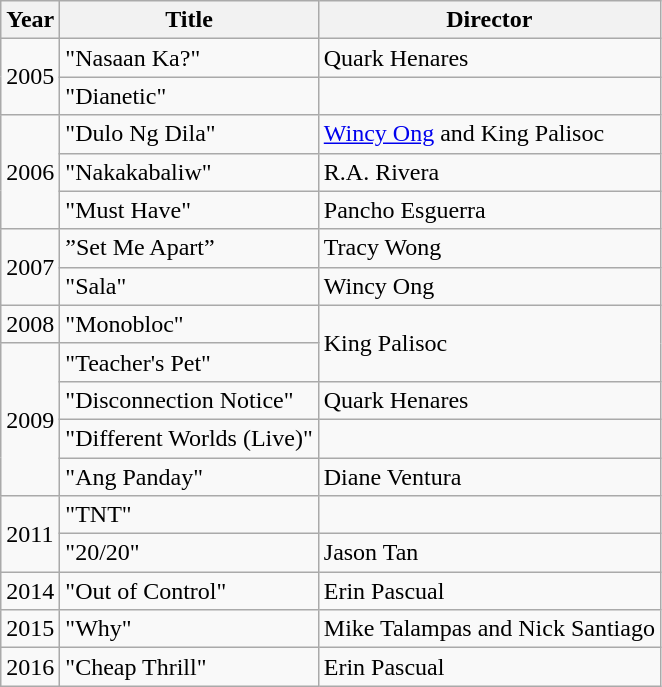<table class="wikitable plainrowheaders">
<tr>
<th>Year</th>
<th>Title</th>
<th>Director</th>
</tr>
<tr>
<td rowspan="2">2005</td>
<td>"Nasaan Ka?"</td>
<td>Quark Henares</td>
</tr>
<tr>
<td>"Dianetic"</td>
<td></td>
</tr>
<tr>
<td rowspan="3">2006</td>
<td>"Dulo Ng Dila"</td>
<td><a href='#'>Wincy Ong</a> and King Palisoc</td>
</tr>
<tr>
<td>"Nakakabaliw"</td>
<td>R.A. Rivera</td>
</tr>
<tr>
<td>"Must Have"</td>
<td>Pancho Esguerra</td>
</tr>
<tr>
<td rowspan="2">2007</td>
<td>”Set Me Apart”</td>
<td>Tracy Wong</td>
</tr>
<tr>
<td>"Sala"</td>
<td>Wincy Ong</td>
</tr>
<tr>
<td>2008</td>
<td>"Monobloc"</td>
<td rowspan="2">King Palisoc</td>
</tr>
<tr>
<td rowspan="4">2009</td>
<td>"Teacher's Pet"</td>
</tr>
<tr>
<td>"Disconnection Notice"</td>
<td>Quark Henares</td>
</tr>
<tr>
<td>"Different Worlds (Live)"</td>
<td></td>
</tr>
<tr>
<td>"Ang Panday"</td>
<td>Diane Ventura</td>
</tr>
<tr>
<td rowspan="2">2011</td>
<td>"TNT"</td>
<td></td>
</tr>
<tr>
<td>"20/20"</td>
<td>Jason Tan</td>
</tr>
<tr>
<td>2014</td>
<td>"Out of Control"</td>
<td>Erin Pascual</td>
</tr>
<tr>
<td>2015</td>
<td>"Why"</td>
<td>Mike Talampas and Nick Santiago</td>
</tr>
<tr>
<td>2016</td>
<td>"Cheap Thrill"</td>
<td>Erin Pascual</td>
</tr>
</table>
